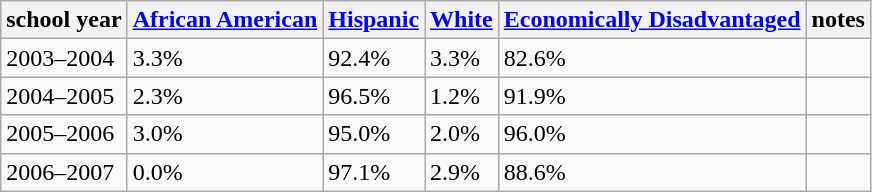<table class="wikitable">
<tr>
<th>school year</th>
<th><a href='#'>African American</a></th>
<th><a href='#'>Hispanic</a></th>
<th><a href='#'>White</a></th>
<th><a href='#'>Economically Disadvantaged</a></th>
<th>notes</th>
</tr>
<tr>
<td>2003–2004</td>
<td>3.3%</td>
<td>92.4%</td>
<td>3.3%</td>
<td>82.6%</td>
<td></td>
</tr>
<tr>
<td>2004–2005</td>
<td>2.3%</td>
<td>96.5%</td>
<td>1.2%</td>
<td>91.9%</td>
<td></td>
</tr>
<tr>
<td>2005–2006</td>
<td>3.0%</td>
<td>95.0%</td>
<td>2.0%</td>
<td>96.0%</td>
<td></td>
</tr>
<tr>
<td>2006–2007</td>
<td>0.0%</td>
<td>97.1%</td>
<td>2.9%</td>
<td>88.6%</td>
<td></td>
</tr>
</table>
